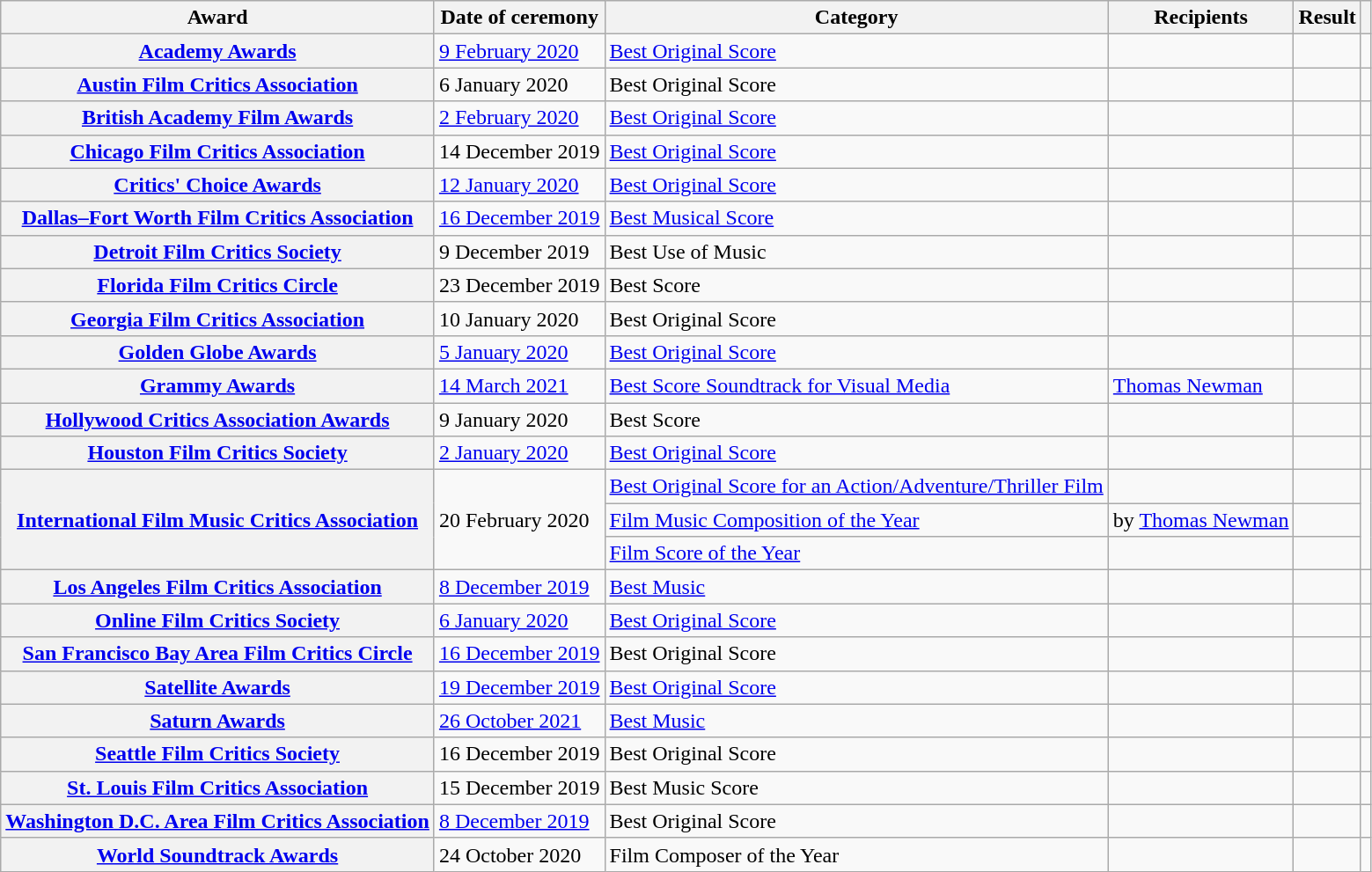<table class="wikitable plainrowheaders sortable">
<tr>
<th scope="col">Award</th>
<th scope="col">Date of ceremony</th>
<th scope="col">Category</th>
<th scope="col">Recipients</th>
<th scope="col">Result</th>
<th scope="col" class="unsortable"></th>
</tr>
<tr>
<th scope="row"><a href='#'>Academy Awards</a></th>
<td><a href='#'>9 February 2020</a></td>
<td><a href='#'>Best Original Score</a></td>
<td></td>
<td></td>
<td style="text-align:center;"></td>
</tr>
<tr>
<th scope="row"><a href='#'>Austin Film Critics Association</a></th>
<td>6 January 2020</td>
<td>Best Original Score</td>
<td></td>
<td></td>
<td style="text-align:center;"></td>
</tr>
<tr>
<th scope="row"><a href='#'>British Academy Film Awards</a></th>
<td><a href='#'>2 February 2020</a></td>
<td><a href='#'>Best Original Score</a></td>
<td></td>
<td></td>
<td style="text-align:center;"><br></td>
</tr>
<tr>
<th scope="row"><a href='#'>Chicago Film Critics Association</a></th>
<td>14 December 2019</td>
<td><a href='#'>Best Original Score</a></td>
<td></td>
<td></td>
<td style="text-align:center;"><br></td>
</tr>
<tr>
<th scope="row"><a href='#'>Critics' Choice Awards</a></th>
<td><a href='#'>12 January 2020</a></td>
<td><a href='#'>Best Original Score</a></td>
<td></td>
<td></td>
<td style="text-align:center;"></td>
</tr>
<tr>
<th scope="row"><a href='#'>Dallas–Fort Worth Film Critics Association</a></th>
<td><a href='#'>16 December 2019</a></td>
<td><a href='#'>Best Musical Score</a></td>
<td></td>
<td></td>
<td style="text-align:center;"></td>
</tr>
<tr>
<th scope="row"><a href='#'>Detroit Film Critics Society</a></th>
<td>9 December 2019</td>
<td>Best Use of Music</td>
<td><em></em></td>
<td></td>
<td style="text-align:center;"></td>
</tr>
<tr>
<th scope="row"><a href='#'>Florida Film Critics Circle</a></th>
<td>23 December 2019</td>
<td>Best Score</td>
<td></td>
<td></td>
<td style="text-align:center;"><br></td>
</tr>
<tr>
<th scope="row"><a href='#'>Georgia Film Critics Association</a></th>
<td>10 January 2020</td>
<td>Best Original Score</td>
<td></td>
<td></td>
<td style="text-align:center;"></td>
</tr>
<tr>
<th scope="row"><a href='#'>Golden Globe Awards</a></th>
<td><a href='#'>5 January 2020</a></td>
<td><a href='#'>Best Original Score</a></td>
<td></td>
<td></td>
<td style="text-align:center;"><br></td>
</tr>
<tr>
<th scope="row"><a href='#'>Grammy Awards</a></th>
<td><a href='#'>14 March 2021</a></td>
<td><a href='#'>Best Score Soundtrack for Visual Media</a></td>
<td><a href='#'>Thomas Newman</a></td>
<td></td>
<td style="text-align:center;"></td>
</tr>
<tr>
<th scope="row"><a href='#'>Hollywood Critics Association Awards</a></th>
<td>9 January 2020</td>
<td>Best Score</td>
<td></td>
<td></td>
<td style="text-align:center;"></td>
</tr>
<tr>
<th scope="row"><a href='#'>Houston Film Critics Society</a></th>
<td><a href='#'>2 January 2020</a></td>
<td><a href='#'>Best Original Score</a></td>
<td></td>
<td></td>
<td style="text-align:center;"><br></td>
</tr>
<tr>
<th rowspan="3" scope="row"><a href='#'>International Film Music Critics Association</a></th>
<td rowspan="3">20 February 2020</td>
<td><a href='#'>Best Original Score for an Action/Adventure/Thriller Film</a></td>
<td></td>
<td></td>
<td rowspan="3" style="text-align:center;"><br></td>
</tr>
<tr>
<td><a href='#'>Film Music Composition of the Year</a></td>
<td> by <a href='#'>Thomas Newman</a></td>
<td></td>
</tr>
<tr>
<td><a href='#'>Film Score of the Year</a></td>
<td></td>
<td></td>
</tr>
<tr>
<th scope="row"><a href='#'>Los Angeles Film Critics Association</a></th>
<td><a href='#'>8 December 2019</a></td>
<td><a href='#'>Best Music</a></td>
<td></td>
<td></td>
<td style="text-align:center;"></td>
</tr>
<tr>
<th scope="row"><a href='#'>Online Film Critics Society</a></th>
<td><a href='#'>6 January 2020</a></td>
<td><a href='#'>Best Original Score</a></td>
<td></td>
<td></td>
<td style="text-align:center;"></td>
</tr>
<tr>
<th scope="row"><a href='#'>San Francisco Bay Area Film Critics Circle</a></th>
<td><a href='#'>16 December 2019</a></td>
<td>Best Original Score</td>
<td></td>
<td></td>
<td style="text-align:center;"></td>
</tr>
<tr>
<th scope="row"><a href='#'>Satellite Awards</a></th>
<td><a href='#'>19 December 2019</a></td>
<td><a href='#'>Best Original Score</a></td>
<td></td>
<td></td>
<td style="text-align:center;"></td>
</tr>
<tr>
<th scope="row"><a href='#'>Saturn Awards</a></th>
<td><a href='#'>26 October 2021</a></td>
<td><a href='#'>Best Music</a></td>
<td></td>
<td></td>
<td style="text-align:center;"></td>
</tr>
<tr>
<th scope="row"><a href='#'>Seattle Film Critics Society</a></th>
<td>16 December 2019</td>
<td>Best Original Score</td>
<td></td>
<td></td>
<td style="text-align:center;"><br></td>
</tr>
<tr>
<th scope="row"><a href='#'>St. Louis Film Critics Association</a></th>
<td>15 December 2019</td>
<td>Best Music Score</td>
<td></td>
<td></td>
<td style="text-align:center;"></td>
</tr>
<tr>
<th scope="row"><a href='#'>Washington D.C. Area Film Critics Association</a></th>
<td><a href='#'>8 December 2019</a></td>
<td>Best Original Score</td>
<td></td>
<td></td>
<td style="text-align:center;"></td>
</tr>
<tr>
<th scope="row"><a href='#'>World Soundtrack Awards</a></th>
<td>24 October 2020</td>
<td>Film Composer of the Year</td>
<td></td>
<td></td>
<td style="text-align:center;"></td>
</tr>
</table>
